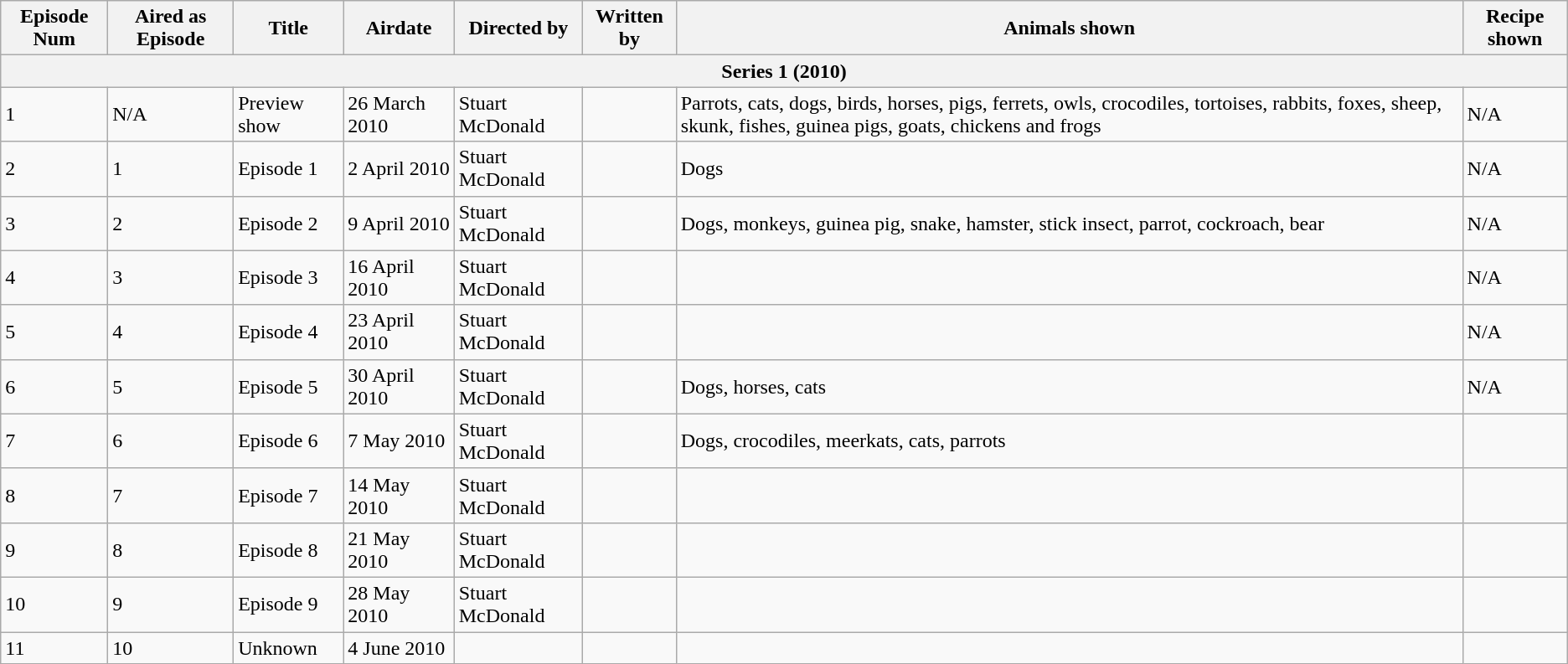<table class="wikitable">
<tr>
<th>Episode Num</th>
<th>Aired as Episode</th>
<th>Title</th>
<th>Airdate</th>
<th>Directed by</th>
<th>Written by</th>
<th>Animals shown</th>
<th>Recipe shown</th>
</tr>
<tr>
<th colspan="8">Series 1 (2010)</th>
</tr>
<tr>
<td>1</td>
<td>N/A</td>
<td>Preview show</td>
<td>26 March 2010</td>
<td>Stuart McDonald</td>
<td></td>
<td>Parrots, cats, dogs, birds, horses, pigs, ferrets, owls, crocodiles, tortoises, rabbits, foxes, sheep, skunk, fishes, guinea pigs, goats, chickens and frogs</td>
<td>N/A</td>
</tr>
<tr>
<td>2</td>
<td>1</td>
<td>Episode 1</td>
<td>2 April 2010</td>
<td>Stuart McDonald</td>
<td></td>
<td>Dogs</td>
<td>N/A</td>
</tr>
<tr>
<td>3</td>
<td>2</td>
<td>Episode 2</td>
<td>9 April 2010</td>
<td>Stuart McDonald</td>
<td></td>
<td>Dogs, monkeys, guinea pig, snake, hamster, stick insect, parrot, cockroach, bear</td>
<td>N/A</td>
</tr>
<tr>
<td>4</td>
<td>3</td>
<td>Episode 3</td>
<td>16 April 2010</td>
<td>Stuart McDonald</td>
<td></td>
<td></td>
<td>N/A</td>
</tr>
<tr>
<td>5</td>
<td>4</td>
<td>Episode 4</td>
<td>23 April 2010</td>
<td>Stuart McDonald</td>
<td></td>
<td></td>
<td>N/A</td>
</tr>
<tr>
<td>6</td>
<td>5</td>
<td>Episode 5</td>
<td>30 April 2010</td>
<td>Stuart McDonald</td>
<td></td>
<td>Dogs, horses, cats</td>
<td>N/A</td>
</tr>
<tr>
<td>7</td>
<td>6</td>
<td>Episode 6</td>
<td>7 May 2010</td>
<td>Stuart McDonald</td>
<td></td>
<td>Dogs, crocodiles, meerkats, cats, parrots</td>
<td></td>
</tr>
<tr>
<td>8</td>
<td>7</td>
<td>Episode 7</td>
<td>14 May 2010</td>
<td>Stuart McDonald</td>
<td></td>
<td></td>
<td></td>
</tr>
<tr>
<td>9</td>
<td>8</td>
<td>Episode 8</td>
<td>21 May 2010</td>
<td>Stuart McDonald</td>
<td></td>
<td></td>
<td></td>
</tr>
<tr>
<td>10</td>
<td>9</td>
<td>Episode 9</td>
<td>28 May 2010</td>
<td>Stuart McDonald</td>
<td></td>
<td></td>
<td></td>
</tr>
<tr>
<td>11</td>
<td>10</td>
<td>Unknown</td>
<td>4 June 2010</td>
<td></td>
<td></td>
<td></td>
<td></td>
</tr>
</table>
